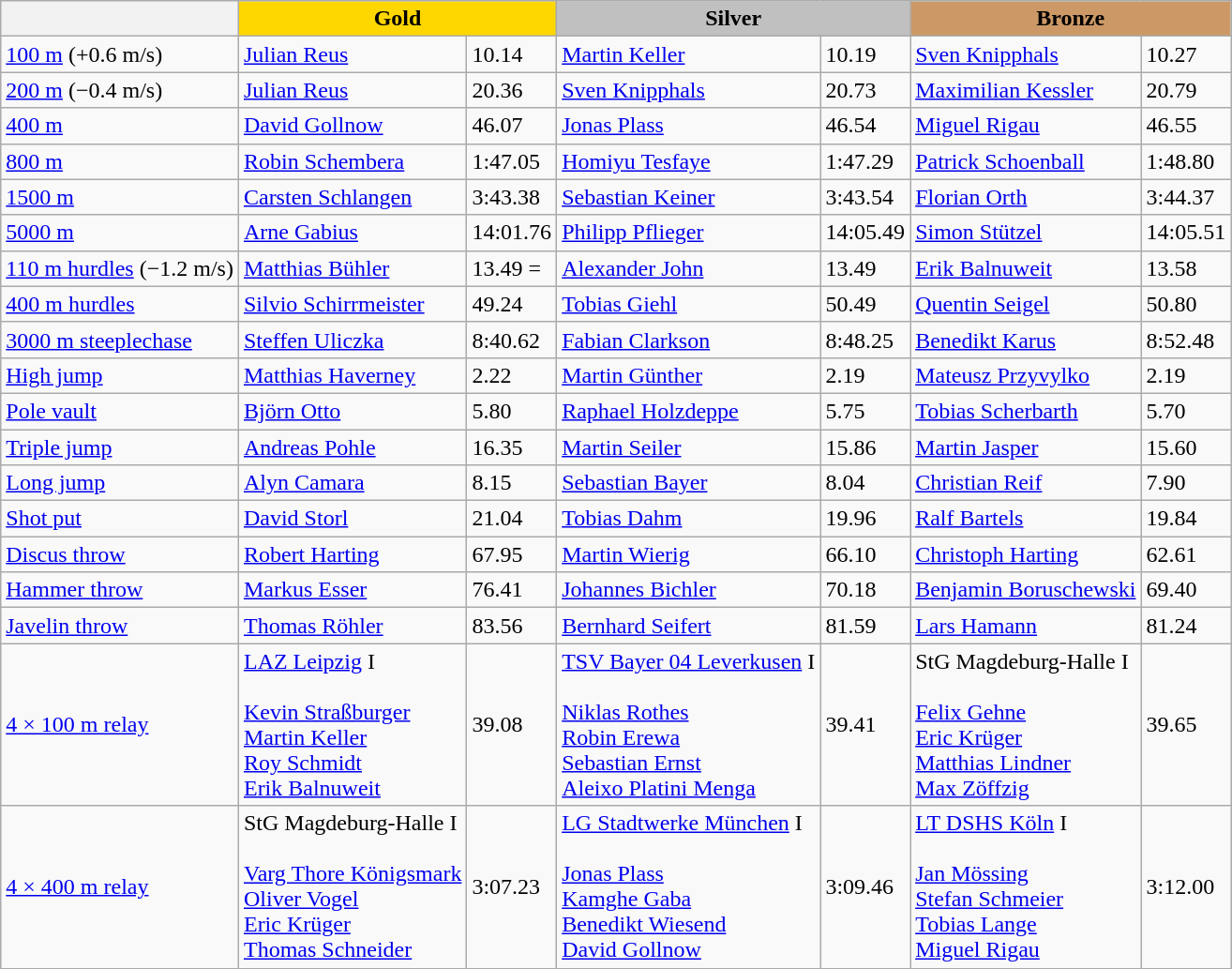<table class="wikitable">
<tr>
<th></th>
<th style="background:gold;" colspan=2>Gold</th>
<th style="background:silver;" colspan=2>Silver</th>
<th style="background:#cc9966;" colspan=2>Bronze</th>
</tr>
<tr>
<td><a href='#'>100 m</a> (+0.6 m/s)</td>
<td><a href='#'>Julian Reus</a></td>
<td>10.14 </td>
<td><a href='#'>Martin Keller</a></td>
<td>10.19 </td>
<td><a href='#'>Sven Knipphals</a></td>
<td>10.27 </td>
</tr>
<tr>
<td><a href='#'>200 m</a> (−0.4 m/s)</td>
<td><a href='#'>Julian Reus</a></td>
<td>20.36 </td>
<td><a href='#'>Sven Knipphals</a></td>
<td>20.73 </td>
<td><a href='#'>Maximilian Kessler</a></td>
<td>20.79 </td>
</tr>
<tr>
<td><a href='#'>400 m</a></td>
<td><a href='#'>David Gollnow</a></td>
<td>46.07</td>
<td><a href='#'>Jonas Plass</a></td>
<td>46.54</td>
<td><a href='#'>Miguel Rigau</a></td>
<td>46.55</td>
</tr>
<tr>
<td><a href='#'>800 m</a></td>
<td><a href='#'>Robin Schembera</a></td>
<td>1:47.05</td>
<td><a href='#'>Homiyu Tesfaye</a></td>
<td>1:47.29</td>
<td><a href='#'>Patrick Schoenball</a></td>
<td>1:48.80</td>
</tr>
<tr>
<td><a href='#'>1500 m</a></td>
<td><a href='#'>Carsten Schlangen</a></td>
<td>3:43.38</td>
<td><a href='#'>Sebastian Keiner</a></td>
<td>3:43.54</td>
<td><a href='#'>Florian Orth</a></td>
<td>3:44.37</td>
</tr>
<tr>
<td><a href='#'>5000 m</a></td>
<td><a href='#'>Arne Gabius</a></td>
<td>14:01.76</td>
<td><a href='#'>Philipp Pflieger</a></td>
<td>14:05.49</td>
<td><a href='#'>Simon Stützel</a></td>
<td>14:05.51</td>
</tr>
<tr>
<td><a href='#'>110 m hurdles</a> (−1.2 m/s)</td>
<td><a href='#'>Matthias Bühler</a></td>
<td>13.49 =</td>
<td><a href='#'>Alexander John</a></td>
<td>13.49 </td>
<td><a href='#'>Erik Balnuweit</a></td>
<td>13.58</td>
</tr>
<tr>
<td><a href='#'>400 m hurdles</a></td>
<td><a href='#'>Silvio Schirrmeister</a></td>
<td>49.24</td>
<td><a href='#'>Tobias Giehl</a></td>
<td>50.49 </td>
<td><a href='#'>Quentin Seigel</a></td>
<td>50.80 </td>
</tr>
<tr>
<td><a href='#'>3000 m steeplechase</a></td>
<td><a href='#'>Steffen Uliczka</a></td>
<td>8:40.62</td>
<td><a href='#'>Fabian Clarkson</a></td>
<td>8:48.25</td>
<td><a href='#'>Benedikt Karus</a></td>
<td>8:52.48</td>
</tr>
<tr>
<td><a href='#'>High jump</a></td>
<td><a href='#'>Matthias Haverney</a></td>
<td>2.22 </td>
<td><a href='#'>Martin Günther</a></td>
<td>2.19</td>
<td><a href='#'>Mateusz Przyvylko</a></td>
<td>2.19</td>
</tr>
<tr>
<td><a href='#'>Pole vault</a></td>
<td><a href='#'>Björn Otto</a></td>
<td>5.80</td>
<td><a href='#'>Raphael Holzdeppe</a></td>
<td>5.75</td>
<td><a href='#'>Tobias Scherbarth</a></td>
<td>5.70 </td>
</tr>
<tr>
<td><a href='#'>Triple jump</a></td>
<td><a href='#'>Andreas Pohle</a></td>
<td>16.35 </td>
<td><a href='#'>Martin Seiler</a></td>
<td>15.86</td>
<td><a href='#'>Martin Jasper</a></td>
<td>15.60 </td>
</tr>
<tr>
<td><a href='#'>Long jump</a></td>
<td><a href='#'>Alyn Camara</a></td>
<td>8.15</td>
<td><a href='#'>Sebastian Bayer</a></td>
<td>8.04 </td>
<td><a href='#'>Christian Reif</a></td>
<td>7.90</td>
</tr>
<tr>
<td><a href='#'>Shot put</a></td>
<td><a href='#'>David Storl</a></td>
<td>21.04 </td>
<td><a href='#'>Tobias Dahm</a></td>
<td>19.96 </td>
<td><a href='#'>Ralf Bartels</a></td>
<td>19.84</td>
</tr>
<tr>
<td><a href='#'>Discus throw</a></td>
<td><a href='#'>Robert Harting</a></td>
<td>67.95</td>
<td><a href='#'>Martin Wierig</a></td>
<td>66.10</td>
<td><a href='#'>Christoph Harting</a></td>
<td>62.61</td>
</tr>
<tr>
<td><a href='#'>Hammer throw</a></td>
<td><a href='#'>Markus Esser</a></td>
<td>76.41</td>
<td><a href='#'>Johannes Bichler</a></td>
<td>70.18 </td>
<td><a href='#'>Benjamin Boruschewski</a></td>
<td>69.40 </td>
</tr>
<tr>
<td><a href='#'>Javelin throw</a></td>
<td><a href='#'>Thomas Röhler</a></td>
<td>83.56</td>
<td><a href='#'>Bernhard Seifert</a></td>
<td>81.59 </td>
<td><a href='#'>Lars Hamann</a></td>
<td>81.24 </td>
</tr>
<tr>
<td><a href='#'>4 × 100 m relay</a></td>
<td><a href='#'>LAZ Leipzig</a> I <br><br><a href='#'>Kevin Straßburger</a> <br> <a href='#'>Martin Keller</a> <br> <a href='#'>Roy Schmidt</a> <br> <a href='#'>Erik Balnuweit</a></td>
<td>39.08 </td>
<td><a href='#'>TSV Bayer 04 Leverkusen</a> I <br><br><a href='#'>Niklas Rothes</a> <br> <a href='#'>Robin Erewa</a> <br> <a href='#'>Sebastian Ernst</a> <br> <a href='#'>Aleixo Platini Menga</a></td>
<td>39.41 </td>
<td>StG Magdeburg-Halle I <br><br><a href='#'>Felix Gehne</a> <br> <a href='#'>Eric Krüger</a> <br> <a href='#'>Matthias Lindner</a> <br> <a href='#'>Max Zöffzig</a></td>
<td>39.65 </td>
</tr>
<tr>
<td><a href='#'>4 × 400 m relay</a></td>
<td>StG Magdeburg-Halle I <br><br><a href='#'>Varg Thore Königsmark</a> <br> <a href='#'>Oliver Vogel</a> <br> <a href='#'>Eric Krüger</a> <br> <a href='#'>Thomas Schneider</a></td>
<td>3:07.23 </td>
<td><a href='#'>LG Stadtwerke München</a> I <br><br><a href='#'>Jonas Plass</a> <br> <a href='#'>Kamghe Gaba</a> <br> <a href='#'>Benedikt Wiesend</a> <br> <a href='#'>David Gollnow</a></td>
<td>3:09.46</td>
<td><a href='#'>LT DSHS Köln</a> I <br><br><a href='#'>Jan Mössing</a> <br> <a href='#'>Stefan Schmeier</a> <br> <a href='#'>Tobias Lange</a> <br> <a href='#'>Miguel Rigau</a></td>
<td>3:12.00 </td>
</tr>
</table>
